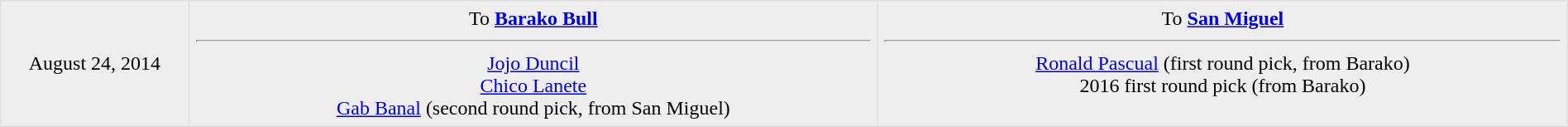<table border=1 style="border-collapse:collapse; text-align: center; width: 100%" bordercolor="#DFDFDF"  cellpadding="5">
<tr>
</tr>
<tr bgcolor="eeeeee">
<td style="width:12%">August 24, 2014<br></td>
<td style="width:44%" valign="top">To <strong><a href='#'>Barako Bull</a></strong><hr><a href='#'>Jojo Duncil</a><br><a href='#'>Chico Lanete</a><br><a href='#'>Gab Banal</a> (second round pick, from San Miguel)</td>
<td style="width:44%" valign="top">To <strong><a href='#'>San Miguel</a></strong><hr><a href='#'>Ronald Pascual</a> (first round pick, from Barako)<br>2016 first round pick (from Barako)</td>
</tr>
<tr>
</tr>
</table>
